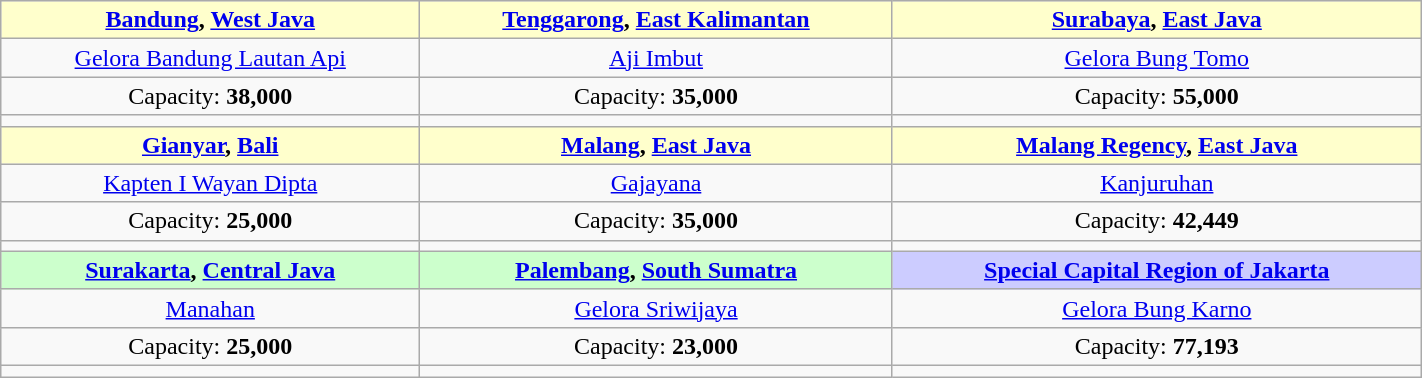<table class="wikitable" style="text-align:center; width: 75%; margin: 0 auto;">
<tr>
<th style="background:#ffc;" "width:25%;"><a href='#'>Bandung</a>, <a href='#'>West Java</a></th>
<th style="background:#ffc;" "width:25%;"><a href='#'>Tenggarong</a>, <a href='#'>East Kalimantan</a></th>
<th style="background:#ffc;" "width:25%;"><a href='#'>Surabaya</a>, <a href='#'>East Java</a></th>
</tr>
<tr>
<td><a href='#'>Gelora Bandung Lautan Api</a></td>
<td><a href='#'>Aji Imbut</a></td>
<td><a href='#'>Gelora Bung Tomo</a></td>
</tr>
<tr>
<td>Capacity: <strong>38,000</strong></td>
<td>Capacity: <strong>35,000</strong></td>
<td>Capacity: <strong>55,000</strong></td>
</tr>
<tr>
<td></td>
<td></td>
<td></td>
</tr>
<tr>
<th style="background:#ffc;"><a href='#'>Gianyar</a>, <a href='#'>Bali</a></th>
<th style="background:#ffc;"><a href='#'>Malang</a>, <a href='#'>East Java</a></th>
<th style="background:#ffc;"><a href='#'>Malang Regency</a>, <a href='#'>East Java</a></th>
</tr>
<tr>
<td><a href='#'>Kapten I Wayan Dipta</a></td>
<td><a href='#'>Gajayana</a></td>
<td><a href='#'>Kanjuruhan</a></td>
</tr>
<tr>
<td>Capacity: <strong>25,000</strong> </td>
<td>Capacity: <strong>35,000</strong></td>
<td>Capacity: <strong>42,449</strong></td>
</tr>
<tr>
<td></td>
<td></td>
<td></td>
</tr>
<tr>
<th style="background:#cfc;"><a href='#'>Surakarta</a>, <a href='#'>Central Java</a></th>
<th style="background:#cfc;"><a href='#'>Palembang</a>, <a href='#'>South Sumatra</a></th>
<th style="background:#ccf;"><a href='#'>Special Capital Region of Jakarta</a></th>
</tr>
<tr>
<td><a href='#'>Manahan</a></td>
<td><a href='#'>Gelora Sriwijaya</a></td>
<td><a href='#'>Gelora Bung Karno</a></td>
</tr>
<tr>
<td>Capacity: <strong>25,000</strong></td>
<td>Capacity: <strong>23,000</strong></td>
<td>Capacity: <strong>77,193</strong></td>
</tr>
<tr>
<td></td>
<td></td>
<td></td>
</tr>
</table>
